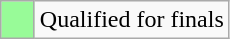<table class="wikitable">
<tr>
<td width=15px bgcolor="#98fb98"></td>
<td>Qualified for finals</td>
</tr>
</table>
